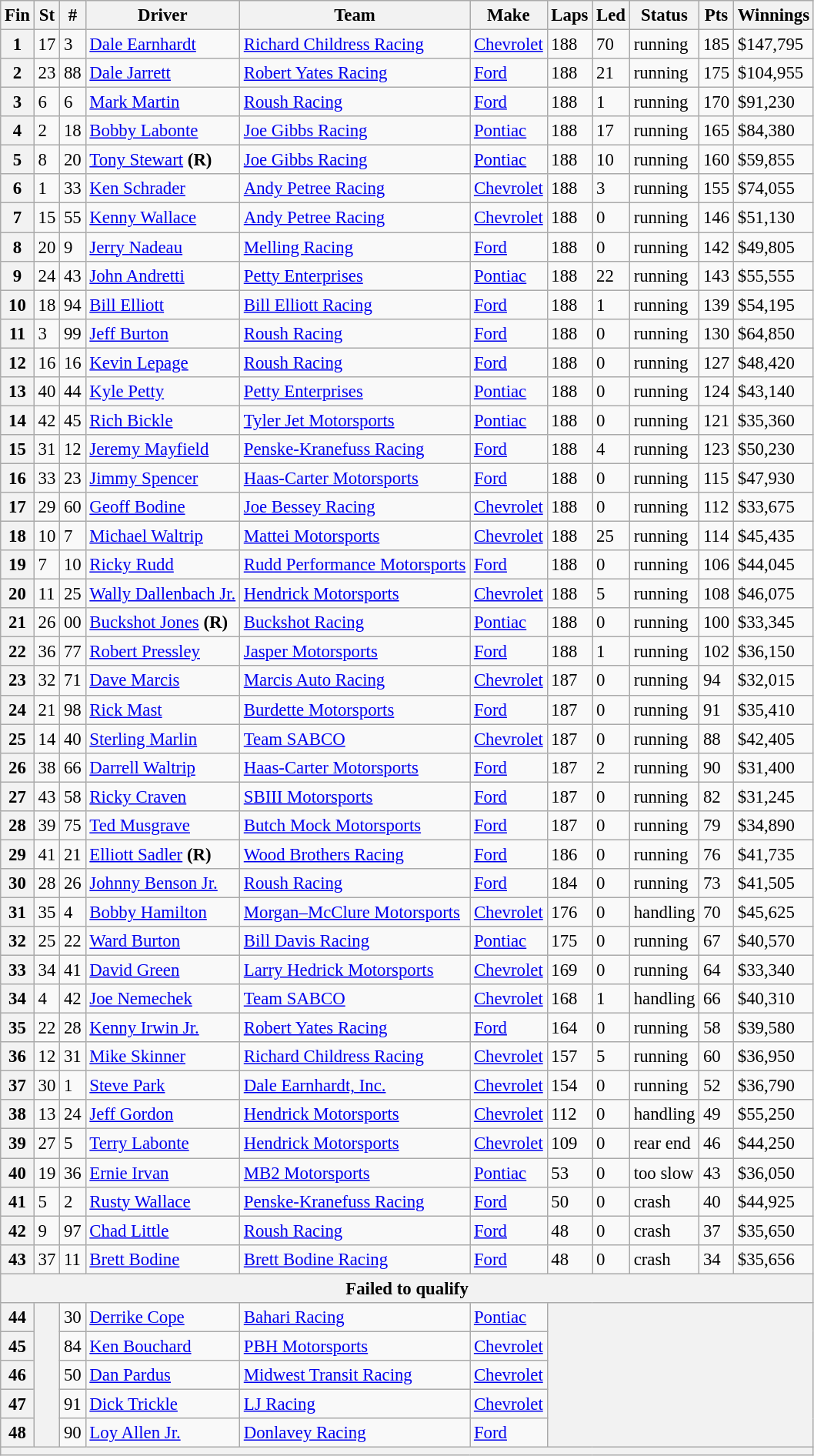<table class="wikitable" style="font-size:95%">
<tr>
<th>Fin</th>
<th>St</th>
<th>#</th>
<th>Driver</th>
<th>Team</th>
<th>Make</th>
<th>Laps</th>
<th>Led</th>
<th>Status</th>
<th>Pts</th>
<th>Winnings</th>
</tr>
<tr>
<th>1</th>
<td>17</td>
<td>3</td>
<td><a href='#'>Dale Earnhardt</a></td>
<td><a href='#'>Richard Childress Racing</a></td>
<td><a href='#'>Chevrolet</a></td>
<td>188</td>
<td>70</td>
<td>running</td>
<td>185</td>
<td>$147,795</td>
</tr>
<tr>
<th>2</th>
<td>23</td>
<td>88</td>
<td><a href='#'>Dale Jarrett</a></td>
<td><a href='#'>Robert Yates Racing</a></td>
<td><a href='#'>Ford</a></td>
<td>188</td>
<td>21</td>
<td>running</td>
<td>175</td>
<td>$104,955</td>
</tr>
<tr>
<th>3</th>
<td>6</td>
<td>6</td>
<td><a href='#'>Mark Martin</a></td>
<td><a href='#'>Roush Racing</a></td>
<td><a href='#'>Ford</a></td>
<td>188</td>
<td>1</td>
<td>running</td>
<td>170</td>
<td>$91,230</td>
</tr>
<tr>
<th>4</th>
<td>2</td>
<td>18</td>
<td><a href='#'>Bobby Labonte</a></td>
<td><a href='#'>Joe Gibbs Racing</a></td>
<td><a href='#'>Pontiac</a></td>
<td>188</td>
<td>17</td>
<td>running</td>
<td>165</td>
<td>$84,380</td>
</tr>
<tr>
<th>5</th>
<td>8</td>
<td>20</td>
<td><a href='#'>Tony Stewart</a> <strong>(R)</strong></td>
<td><a href='#'>Joe Gibbs Racing</a></td>
<td><a href='#'>Pontiac</a></td>
<td>188</td>
<td>10</td>
<td>running</td>
<td>160</td>
<td>$59,855</td>
</tr>
<tr>
<th>6</th>
<td>1</td>
<td>33</td>
<td><a href='#'>Ken Schrader</a></td>
<td><a href='#'>Andy Petree Racing</a></td>
<td><a href='#'>Chevrolet</a></td>
<td>188</td>
<td>3</td>
<td>running</td>
<td>155</td>
<td>$74,055</td>
</tr>
<tr>
<th>7</th>
<td>15</td>
<td>55</td>
<td><a href='#'>Kenny Wallace</a></td>
<td><a href='#'>Andy Petree Racing</a></td>
<td><a href='#'>Chevrolet</a></td>
<td>188</td>
<td>0</td>
<td>running</td>
<td>146</td>
<td>$51,130</td>
</tr>
<tr>
<th>8</th>
<td>20</td>
<td>9</td>
<td><a href='#'>Jerry Nadeau</a></td>
<td><a href='#'>Melling Racing</a></td>
<td><a href='#'>Ford</a></td>
<td>188</td>
<td>0</td>
<td>running</td>
<td>142</td>
<td>$49,805</td>
</tr>
<tr>
<th>9</th>
<td>24</td>
<td>43</td>
<td><a href='#'>John Andretti</a></td>
<td><a href='#'>Petty Enterprises</a></td>
<td><a href='#'>Pontiac</a></td>
<td>188</td>
<td>22</td>
<td>running</td>
<td>143</td>
<td>$55,555</td>
</tr>
<tr>
<th>10</th>
<td>18</td>
<td>94</td>
<td><a href='#'>Bill Elliott</a></td>
<td><a href='#'>Bill Elliott Racing</a></td>
<td><a href='#'>Ford</a></td>
<td>188</td>
<td>1</td>
<td>running</td>
<td>139</td>
<td>$54,195</td>
</tr>
<tr>
<th>11</th>
<td>3</td>
<td>99</td>
<td><a href='#'>Jeff Burton</a></td>
<td><a href='#'>Roush Racing</a></td>
<td><a href='#'>Ford</a></td>
<td>188</td>
<td>0</td>
<td>running</td>
<td>130</td>
<td>$64,850</td>
</tr>
<tr>
<th>12</th>
<td>16</td>
<td>16</td>
<td><a href='#'>Kevin Lepage</a></td>
<td><a href='#'>Roush Racing</a></td>
<td><a href='#'>Ford</a></td>
<td>188</td>
<td>0</td>
<td>running</td>
<td>127</td>
<td>$48,420</td>
</tr>
<tr>
<th>13</th>
<td>40</td>
<td>44</td>
<td><a href='#'>Kyle Petty</a></td>
<td><a href='#'>Petty Enterprises</a></td>
<td><a href='#'>Pontiac</a></td>
<td>188</td>
<td>0</td>
<td>running</td>
<td>124</td>
<td>$43,140</td>
</tr>
<tr>
<th>14</th>
<td>42</td>
<td>45</td>
<td><a href='#'>Rich Bickle</a></td>
<td><a href='#'>Tyler Jet Motorsports</a></td>
<td><a href='#'>Pontiac</a></td>
<td>188</td>
<td>0</td>
<td>running</td>
<td>121</td>
<td>$35,360</td>
</tr>
<tr>
<th>15</th>
<td>31</td>
<td>12</td>
<td><a href='#'>Jeremy Mayfield</a></td>
<td><a href='#'>Penske-Kranefuss Racing</a></td>
<td><a href='#'>Ford</a></td>
<td>188</td>
<td>4</td>
<td>running</td>
<td>123</td>
<td>$50,230</td>
</tr>
<tr>
<th>16</th>
<td>33</td>
<td>23</td>
<td><a href='#'>Jimmy Spencer</a></td>
<td><a href='#'>Haas-Carter Motorsports</a></td>
<td><a href='#'>Ford</a></td>
<td>188</td>
<td>0</td>
<td>running</td>
<td>115</td>
<td>$47,930</td>
</tr>
<tr>
<th>17</th>
<td>29</td>
<td>60</td>
<td><a href='#'>Geoff Bodine</a></td>
<td><a href='#'>Joe Bessey Racing</a></td>
<td><a href='#'>Chevrolet</a></td>
<td>188</td>
<td>0</td>
<td>running</td>
<td>112</td>
<td>$33,675</td>
</tr>
<tr>
<th>18</th>
<td>10</td>
<td>7</td>
<td><a href='#'>Michael Waltrip</a></td>
<td><a href='#'>Mattei Motorsports</a></td>
<td><a href='#'>Chevrolet</a></td>
<td>188</td>
<td>25</td>
<td>running</td>
<td>114</td>
<td>$45,435</td>
</tr>
<tr>
<th>19</th>
<td>7</td>
<td>10</td>
<td><a href='#'>Ricky Rudd</a></td>
<td><a href='#'>Rudd Performance Motorsports</a></td>
<td><a href='#'>Ford</a></td>
<td>188</td>
<td>0</td>
<td>running</td>
<td>106</td>
<td>$44,045</td>
</tr>
<tr>
<th>20</th>
<td>11</td>
<td>25</td>
<td><a href='#'>Wally Dallenbach Jr.</a></td>
<td><a href='#'>Hendrick Motorsports</a></td>
<td><a href='#'>Chevrolet</a></td>
<td>188</td>
<td>5</td>
<td>running</td>
<td>108</td>
<td>$46,075</td>
</tr>
<tr>
<th>21</th>
<td>26</td>
<td>00</td>
<td><a href='#'>Buckshot Jones</a> <strong>(R)</strong></td>
<td><a href='#'>Buckshot Racing</a></td>
<td><a href='#'>Pontiac</a></td>
<td>188</td>
<td>0</td>
<td>running</td>
<td>100</td>
<td>$33,345</td>
</tr>
<tr>
<th>22</th>
<td>36</td>
<td>77</td>
<td><a href='#'>Robert Pressley</a></td>
<td><a href='#'>Jasper Motorsports</a></td>
<td><a href='#'>Ford</a></td>
<td>188</td>
<td>1</td>
<td>running</td>
<td>102</td>
<td>$36,150</td>
</tr>
<tr>
<th>23</th>
<td>32</td>
<td>71</td>
<td><a href='#'>Dave Marcis</a></td>
<td><a href='#'>Marcis Auto Racing</a></td>
<td><a href='#'>Chevrolet</a></td>
<td>187</td>
<td>0</td>
<td>running</td>
<td>94</td>
<td>$32,015</td>
</tr>
<tr>
<th>24</th>
<td>21</td>
<td>98</td>
<td><a href='#'>Rick Mast</a></td>
<td><a href='#'>Burdette Motorsports</a></td>
<td><a href='#'>Ford</a></td>
<td>187</td>
<td>0</td>
<td>running</td>
<td>91</td>
<td>$35,410</td>
</tr>
<tr>
<th>25</th>
<td>14</td>
<td>40</td>
<td><a href='#'>Sterling Marlin</a></td>
<td><a href='#'>Team SABCO</a></td>
<td><a href='#'>Chevrolet</a></td>
<td>187</td>
<td>0</td>
<td>running</td>
<td>88</td>
<td>$42,405</td>
</tr>
<tr>
<th>26</th>
<td>38</td>
<td>66</td>
<td><a href='#'>Darrell Waltrip</a></td>
<td><a href='#'>Haas-Carter Motorsports</a></td>
<td><a href='#'>Ford</a></td>
<td>187</td>
<td>2</td>
<td>running</td>
<td>90</td>
<td>$31,400</td>
</tr>
<tr>
<th>27</th>
<td>43</td>
<td>58</td>
<td><a href='#'>Ricky Craven</a></td>
<td><a href='#'>SBIII Motorsports</a></td>
<td><a href='#'>Ford</a></td>
<td>187</td>
<td>0</td>
<td>running</td>
<td>82</td>
<td>$31,245</td>
</tr>
<tr>
<th>28</th>
<td>39</td>
<td>75</td>
<td><a href='#'>Ted Musgrave</a></td>
<td><a href='#'>Butch Mock Motorsports</a></td>
<td><a href='#'>Ford</a></td>
<td>187</td>
<td>0</td>
<td>running</td>
<td>79</td>
<td>$34,890</td>
</tr>
<tr>
<th>29</th>
<td>41</td>
<td>21</td>
<td><a href='#'>Elliott Sadler</a> <strong>(R)</strong></td>
<td><a href='#'>Wood Brothers Racing</a></td>
<td><a href='#'>Ford</a></td>
<td>186</td>
<td>0</td>
<td>running</td>
<td>76</td>
<td>$41,735</td>
</tr>
<tr>
<th>30</th>
<td>28</td>
<td>26</td>
<td><a href='#'>Johnny Benson Jr.</a></td>
<td><a href='#'>Roush Racing</a></td>
<td><a href='#'>Ford</a></td>
<td>184</td>
<td>0</td>
<td>running</td>
<td>73</td>
<td>$41,505</td>
</tr>
<tr>
<th>31</th>
<td>35</td>
<td>4</td>
<td><a href='#'>Bobby Hamilton</a></td>
<td><a href='#'>Morgan–McClure Motorsports</a></td>
<td><a href='#'>Chevrolet</a></td>
<td>176</td>
<td>0</td>
<td>handling</td>
<td>70</td>
<td>$45,625</td>
</tr>
<tr>
<th>32</th>
<td>25</td>
<td>22</td>
<td><a href='#'>Ward Burton</a></td>
<td><a href='#'>Bill Davis Racing</a></td>
<td><a href='#'>Pontiac</a></td>
<td>175</td>
<td>0</td>
<td>running</td>
<td>67</td>
<td>$40,570</td>
</tr>
<tr>
<th>33</th>
<td>34</td>
<td>41</td>
<td><a href='#'>David Green</a></td>
<td><a href='#'>Larry Hedrick Motorsports</a></td>
<td><a href='#'>Chevrolet</a></td>
<td>169</td>
<td>0</td>
<td>running</td>
<td>64</td>
<td>$33,340</td>
</tr>
<tr>
<th>34</th>
<td>4</td>
<td>42</td>
<td><a href='#'>Joe Nemechek</a></td>
<td><a href='#'>Team SABCO</a></td>
<td><a href='#'>Chevrolet</a></td>
<td>168</td>
<td>1</td>
<td>handling</td>
<td>66</td>
<td>$40,310</td>
</tr>
<tr>
<th>35</th>
<td>22</td>
<td>28</td>
<td><a href='#'>Kenny Irwin Jr.</a></td>
<td><a href='#'>Robert Yates Racing</a></td>
<td><a href='#'>Ford</a></td>
<td>164</td>
<td>0</td>
<td>running</td>
<td>58</td>
<td>$39,580</td>
</tr>
<tr>
<th>36</th>
<td>12</td>
<td>31</td>
<td><a href='#'>Mike Skinner</a></td>
<td><a href='#'>Richard Childress Racing</a></td>
<td><a href='#'>Chevrolet</a></td>
<td>157</td>
<td>5</td>
<td>running</td>
<td>60</td>
<td>$36,950</td>
</tr>
<tr>
<th>37</th>
<td>30</td>
<td>1</td>
<td><a href='#'>Steve Park</a></td>
<td><a href='#'>Dale Earnhardt, Inc.</a></td>
<td><a href='#'>Chevrolet</a></td>
<td>154</td>
<td>0</td>
<td>running</td>
<td>52</td>
<td>$36,790</td>
</tr>
<tr>
<th>38</th>
<td>13</td>
<td>24</td>
<td><a href='#'>Jeff Gordon</a></td>
<td><a href='#'>Hendrick Motorsports</a></td>
<td><a href='#'>Chevrolet</a></td>
<td>112</td>
<td>0</td>
<td>handling</td>
<td>49</td>
<td>$55,250</td>
</tr>
<tr>
<th>39</th>
<td>27</td>
<td>5</td>
<td><a href='#'>Terry Labonte</a></td>
<td><a href='#'>Hendrick Motorsports</a></td>
<td><a href='#'>Chevrolet</a></td>
<td>109</td>
<td>0</td>
<td>rear end</td>
<td>46</td>
<td>$44,250</td>
</tr>
<tr>
<th>40</th>
<td>19</td>
<td>36</td>
<td><a href='#'>Ernie Irvan</a></td>
<td><a href='#'>MB2 Motorsports</a></td>
<td><a href='#'>Pontiac</a></td>
<td>53</td>
<td>0</td>
<td>too slow</td>
<td>43</td>
<td>$36,050</td>
</tr>
<tr>
<th>41</th>
<td>5</td>
<td>2</td>
<td><a href='#'>Rusty Wallace</a></td>
<td><a href='#'>Penske-Kranefuss Racing</a></td>
<td><a href='#'>Ford</a></td>
<td>50</td>
<td>0</td>
<td>crash</td>
<td>40</td>
<td>$44,925</td>
</tr>
<tr>
<th>42</th>
<td>9</td>
<td>97</td>
<td><a href='#'>Chad Little</a></td>
<td><a href='#'>Roush Racing</a></td>
<td><a href='#'>Ford</a></td>
<td>48</td>
<td>0</td>
<td>crash</td>
<td>37</td>
<td>$35,650</td>
</tr>
<tr>
<th>43</th>
<td>37</td>
<td>11</td>
<td><a href='#'>Brett Bodine</a></td>
<td><a href='#'>Brett Bodine Racing</a></td>
<td><a href='#'>Ford</a></td>
<td>48</td>
<td>0</td>
<td>crash</td>
<td>34</td>
<td>$35,656</td>
</tr>
<tr>
<th colspan="11">Failed to qualify</th>
</tr>
<tr>
<th>44</th>
<th rowspan="5"></th>
<td>30</td>
<td><a href='#'>Derrike Cope</a></td>
<td><a href='#'>Bahari Racing</a></td>
<td><a href='#'>Pontiac</a></td>
<th colspan="5" rowspan="5"></th>
</tr>
<tr>
<th>45</th>
<td>84</td>
<td><a href='#'>Ken Bouchard</a></td>
<td><a href='#'>PBH Motorsports</a></td>
<td><a href='#'>Chevrolet</a></td>
</tr>
<tr>
<th>46</th>
<td>50</td>
<td><a href='#'>Dan Pardus</a></td>
<td><a href='#'>Midwest Transit Racing</a></td>
<td><a href='#'>Chevrolet</a></td>
</tr>
<tr>
<th>47</th>
<td>91</td>
<td><a href='#'>Dick Trickle</a></td>
<td><a href='#'>LJ Racing</a></td>
<td><a href='#'>Chevrolet</a></td>
</tr>
<tr>
<th>48</th>
<td>90</td>
<td><a href='#'>Loy Allen Jr.</a></td>
<td><a href='#'>Donlavey Racing</a></td>
<td><a href='#'>Ford</a></td>
</tr>
<tr>
<th colspan="11"></th>
</tr>
</table>
